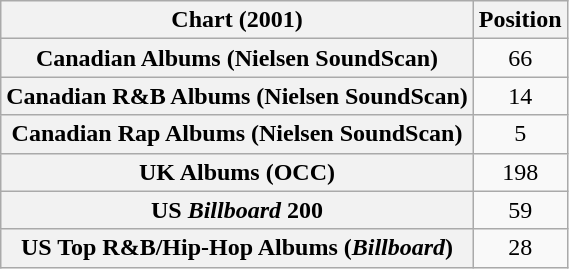<table class="wikitable sortable plainrowheaders" style="text-align:center">
<tr>
<th>Chart (2001)</th>
<th>Position</th>
</tr>
<tr>
<th scope="row">Canadian Albums (Nielsen SoundScan)</th>
<td>66</td>
</tr>
<tr>
<th scope="row">Canadian R&B Albums (Nielsen SoundScan)</th>
<td>14</td>
</tr>
<tr>
<th scope="row">Canadian Rap Albums (Nielsen SoundScan)</th>
<td>5</td>
</tr>
<tr>
<th scope="row">UK Albums (OCC)</th>
<td>198</td>
</tr>
<tr>
<th scope="row">US <em>Billboard</em> 200</th>
<td>59</td>
</tr>
<tr>
<th scope="row">US Top R&B/Hip-Hop Albums (<em>Billboard</em>)</th>
<td>28</td>
</tr>
</table>
